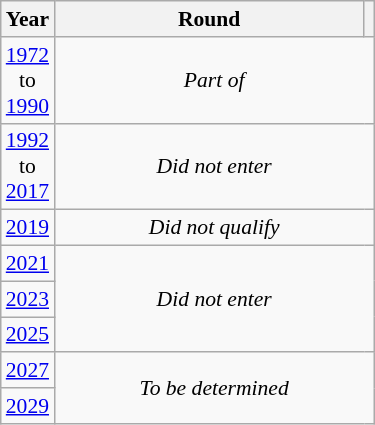<table class="wikitable" style="text-align: center; font-size:90%">
<tr>
<th>Year</th>
<th style="width:200px">Round</th>
<th></th>
</tr>
<tr>
<td><a href='#'>1972</a><br>to<br><a href='#'>1990</a></td>
<td colspan="2"><em>Part of </em></td>
</tr>
<tr>
<td><a href='#'>1992</a><br>to<br><a href='#'>2017</a></td>
<td colspan="2"><em>Did not enter</em></td>
</tr>
<tr>
<td><a href='#'>2019</a></td>
<td colspan="2"><em>Did not qualify</em></td>
</tr>
<tr>
<td><a href='#'>2021</a></td>
<td colspan="2" rowspan="3"><em>Did not enter</em></td>
</tr>
<tr>
<td><a href='#'>2023</a></td>
</tr>
<tr>
<td><a href='#'>2025</a></td>
</tr>
<tr>
<td><a href='#'>2027</a></td>
<td colspan="2" rowspan="2"><em>To be determined</em></td>
</tr>
<tr>
<td><a href='#'>2029</a></td>
</tr>
</table>
